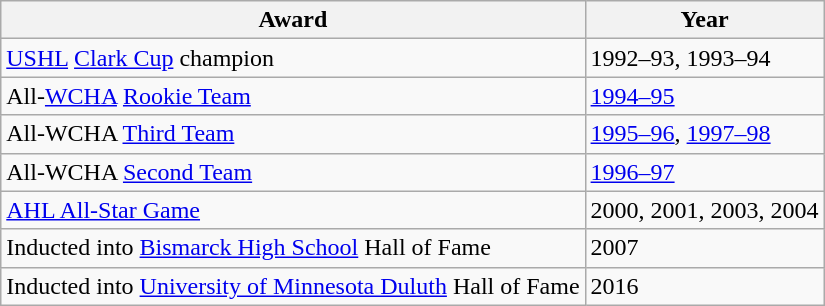<table class="wikitable">
<tr>
<th>Award</th>
<th>Year</th>
</tr>
<tr>
<td><a href='#'>USHL</a> <a href='#'>Clark Cup</a> champion</td>
<td>1992–93, 1993–94</td>
</tr>
<tr>
<td>All-<a href='#'>WCHA</a> <a href='#'>Rookie Team</a></td>
<td><a href='#'>1994–95</a></td>
</tr>
<tr>
<td>All-WCHA <a href='#'>Third Team</a></td>
<td><a href='#'>1995–96</a>, <a href='#'>1997–98</a></td>
</tr>
<tr>
<td>All-WCHA <a href='#'>Second Team</a></td>
<td><a href='#'>1996–97</a></td>
</tr>
<tr>
<td><a href='#'>AHL All-Star Game</a></td>
<td>2000, 2001, 2003, 2004</td>
</tr>
<tr>
<td>Inducted into <a href='#'>Bismarck High School</a> Hall of Fame</td>
<td>2007</td>
</tr>
<tr>
<td>Inducted into <a href='#'>University of Minnesota Duluth</a> Hall of Fame</td>
<td>2016</td>
</tr>
</table>
